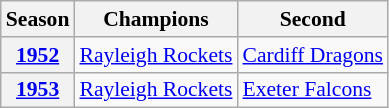<table class="wikitable" style="font-size: 90%">
<tr>
<th>Season</th>
<th>Champions</th>
<th>Second</th>
</tr>
<tr>
<th><a href='#'>1952</a></th>
<td><a href='#'>Rayleigh Rockets</a></td>
<td><a href='#'>Cardiff Dragons</a></td>
</tr>
<tr>
<th><a href='#'>1953</a></th>
<td><a href='#'>Rayleigh Rockets</a></td>
<td><a href='#'>Exeter Falcons</a></td>
</tr>
</table>
